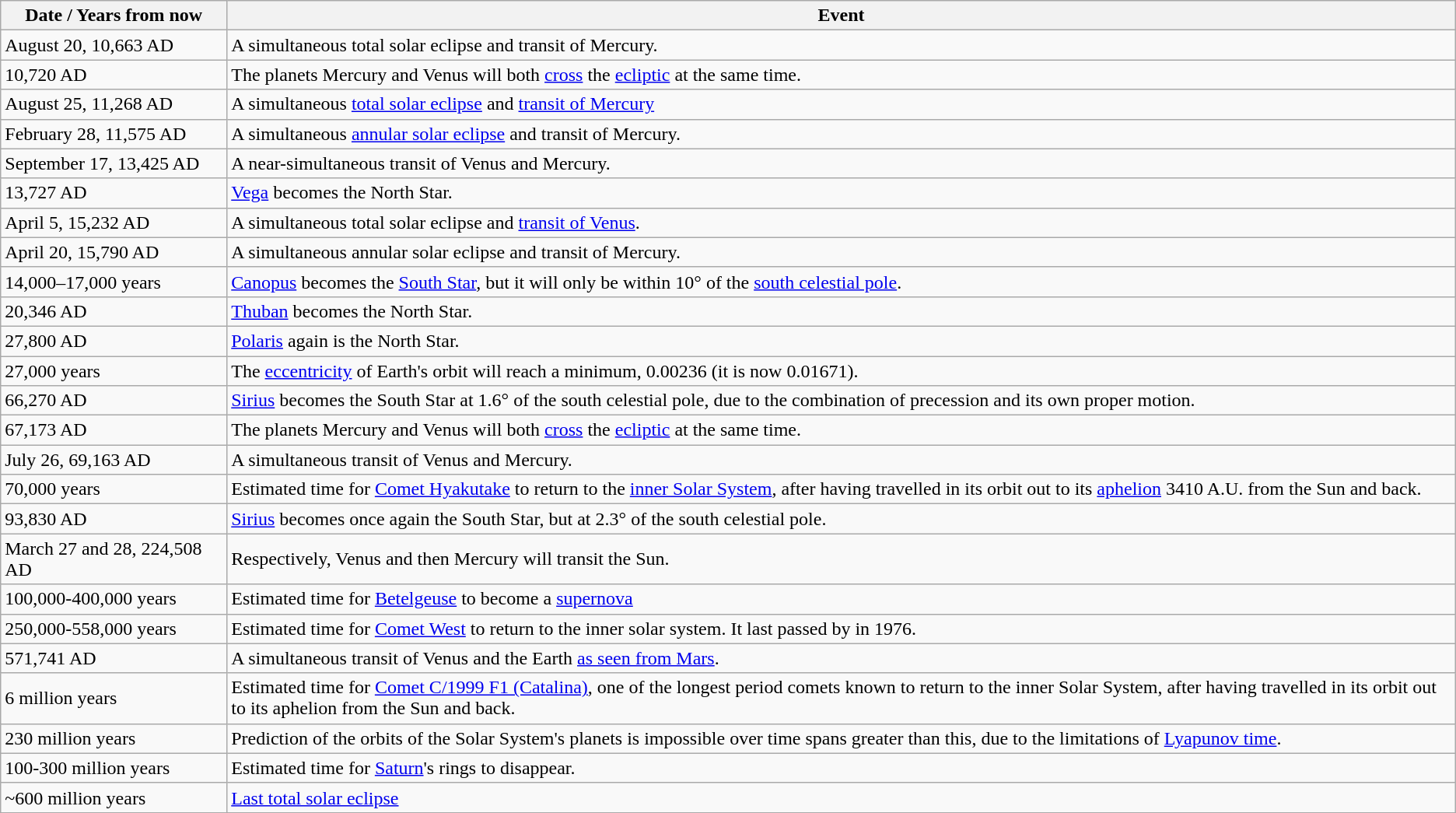<table class="wikitable">
<tr>
<th>Date / Years from now</th>
<th>Event</th>
</tr>
<tr>
<td>August 20, 10,663 AD</td>
<td>A simultaneous total solar eclipse and transit of Mercury.</td>
</tr>
<tr>
<td>10,720 AD</td>
<td>The planets Mercury and Venus will both <a href='#'>cross</a> the <a href='#'>ecliptic</a> at the same time.</td>
</tr>
<tr>
<td>August 25, 11,268 AD</td>
<td>A simultaneous <a href='#'>total solar eclipse</a> and <a href='#'>transit of Mercury</a></td>
</tr>
<tr>
<td>February 28, 11,575 AD</td>
<td>A simultaneous <a href='#'>annular solar eclipse</a> and transit of Mercury.</td>
</tr>
<tr>
<td>September 17, 13,425 AD</td>
<td>A near-simultaneous transit of Venus and Mercury.</td>
</tr>
<tr>
<td>13,727 AD</td>
<td><a href='#'>Vega</a> becomes the North Star.</td>
</tr>
<tr>
<td>April 5, 15,232 AD</td>
<td>A simultaneous total solar eclipse and <a href='#'>transit of Venus</a>.</td>
</tr>
<tr>
<td>April 20, 15,790 AD</td>
<td>A simultaneous annular solar eclipse and transit of Mercury.</td>
</tr>
<tr>
<td>14,000–17,000 years</td>
<td><a href='#'>Canopus</a> becomes the <a href='#'>South Star</a>, but it will only be within 10° of the <a href='#'>south celestial pole</a>.</td>
</tr>
<tr>
<td>20,346 AD</td>
<td><a href='#'>Thuban</a> becomes the North Star.</td>
</tr>
<tr>
<td>27,800 AD</td>
<td><a href='#'>Polaris</a> again is the North Star.</td>
</tr>
<tr>
<td>27,000 years</td>
<td>The <a href='#'>eccentricity</a> of Earth's orbit will reach a minimum, 0.00236 (it is now 0.01671).</td>
</tr>
<tr>
<td>66,270 AD</td>
<td><a href='#'>Sirius</a> becomes the South Star at 1.6° of the south celestial pole, due to the combination of precession and its own proper motion.</td>
</tr>
<tr>
<td>67,173 AD</td>
<td>The planets Mercury and Venus will both <a href='#'>cross</a> the <a href='#'>ecliptic</a> at the same time.</td>
</tr>
<tr>
<td>July 26, 69,163 AD</td>
<td>A simultaneous transit of Venus and Mercury.</td>
</tr>
<tr>
<td>70,000 years</td>
<td>Estimated time for <a href='#'>Comet Hyakutake</a> to return to the <a href='#'>inner Solar System</a>, after having travelled in its orbit out to its <a href='#'>aphelion</a> 3410 A.U. from the Sun and back.</td>
</tr>
<tr>
<td>93,830 AD</td>
<td><a href='#'>Sirius</a> becomes once again the South Star, but at 2.3° of the south celestial pole.</td>
</tr>
<tr>
<td>March 27 and 28, 224,508 AD</td>
<td>Respectively, Venus and then Mercury will transit the Sun.</td>
</tr>
<tr>
<td>100,000-400,000 years</td>
<td>Estimated time for <a href='#'>Betelgeuse</a> to become a <a href='#'>supernova</a></td>
</tr>
<tr>
<td>250,000-558,000 years</td>
<td>Estimated time for <a href='#'>Comet West</a> to return to the inner solar system. It last passed by in 1976.</td>
</tr>
<tr>
<td>571,741 AD</td>
<td>A simultaneous transit of Venus and the Earth <a href='#'>as seen from Mars</a>.</td>
</tr>
<tr>
<td>6 million years</td>
<td>Estimated time for <a href='#'>Comet C/1999 F1 (Catalina)</a>, one of the longest period comets known to return to the inner Solar System, after having travelled in its orbit out to its aphelion  from the Sun and back.</td>
</tr>
<tr>
<td>230 million years</td>
<td>Prediction of the orbits of the Solar System's planets is impossible over time spans greater than this, due to the limitations of <a href='#'>Lyapunov time</a>.</td>
</tr>
<tr>
<td>100-300 million years</td>
<td>Estimated time for <a href='#'>Saturn</a>'s rings to disappear.</td>
</tr>
<tr>
<td>~600 million years</td>
<td><a href='#'>Last total solar eclipse</a></td>
</tr>
<tr>
</tr>
</table>
